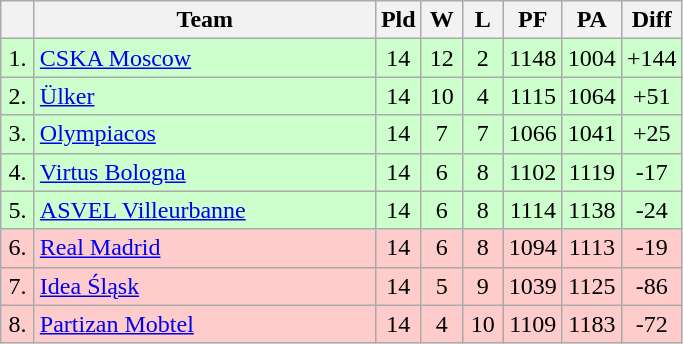<table class=wikitable style="text-align:center">
<tr>
<th width=15></th>
<th width=220>Team</th>
<th width=20>Pld</th>
<th width=20>W</th>
<th width=20>L</th>
<th width=20>PF</th>
<th width=20>PA</th>
<th width=30>Diff</th>
</tr>
<tr bgcolor=#ccffcc>
<td>1.</td>
<td align=left> <a href='#'>CSKA Moscow</a></td>
<td>14</td>
<td>12</td>
<td>2</td>
<td>1148</td>
<td>1004</td>
<td>+144</td>
</tr>
<tr bgcolor=#ccffcc>
<td>2.</td>
<td align=left> <a href='#'>Ülker</a></td>
<td>14</td>
<td>10</td>
<td>4</td>
<td>1115</td>
<td>1064</td>
<td>+51</td>
</tr>
<tr bgcolor=#ccffcc>
<td>3.</td>
<td align=left> <a href='#'>Olympiacos</a></td>
<td>14</td>
<td>7</td>
<td>7</td>
<td>1066</td>
<td>1041</td>
<td>+25</td>
</tr>
<tr bgcolor=#ccffcc>
<td>4.</td>
<td align=left> <a href='#'>Virtus Bologna</a></td>
<td>14</td>
<td>6</td>
<td>8</td>
<td>1102</td>
<td>1119</td>
<td>-17</td>
</tr>
<tr bgcolor=#ccffcc>
<td>5.</td>
<td align=left> <a href='#'>ASVEL Villeurbanne</a></td>
<td>14</td>
<td>6</td>
<td>8</td>
<td>1114</td>
<td>1138</td>
<td>-24</td>
</tr>
<tr bgcolor=#ffcccc>
<td>6.</td>
<td align=left> <a href='#'>Real Madrid</a></td>
<td>14</td>
<td>6</td>
<td>8</td>
<td>1094</td>
<td>1113</td>
<td>-19</td>
</tr>
<tr bgcolor=#ffcccc>
<td>7.</td>
<td align=left> <a href='#'>Idea Śląsk</a></td>
<td>14</td>
<td>5</td>
<td>9</td>
<td>1039</td>
<td>1125</td>
<td>-86</td>
</tr>
<tr bgcolor=#ffcccc>
<td>8.</td>
<td align=left> <a href='#'>Partizan Mobtel</a></td>
<td>14</td>
<td>4</td>
<td>10</td>
<td>1109</td>
<td>1183</td>
<td>-72</td>
</tr>
</table>
